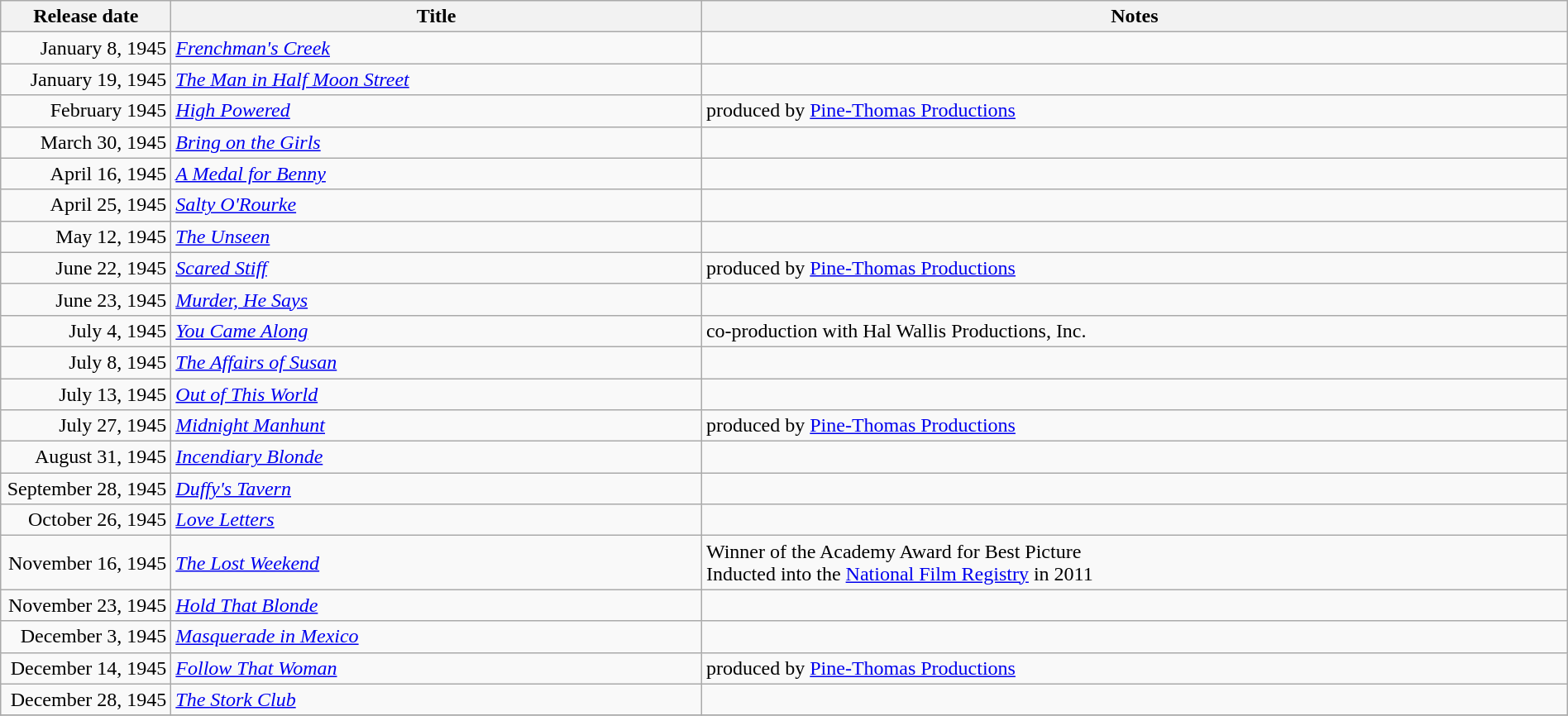<table class="wikitable sortable" style="width:100%;">
<tr>
<th scope="col" style="width:130px;">Release date</th>
<th>Title</th>
<th>Notes</th>
</tr>
<tr>
<td style="text-align:right;">January 8, 1945</td>
<td><em><a href='#'>Frenchman's Creek</a></em></td>
<td></td>
</tr>
<tr>
<td style="text-align:right;">January 19, 1945</td>
<td><em><a href='#'>The Man in Half Moon Street</a></em></td>
<td></td>
</tr>
<tr>
<td style="text-align:right;">February 1945</td>
<td><em><a href='#'>High Powered</a></em></td>
<td>produced by <a href='#'>Pine-Thomas Productions</a></td>
</tr>
<tr>
<td style="text-align:right;">March 30, 1945</td>
<td><em><a href='#'>Bring on the Girls</a></em></td>
<td></td>
</tr>
<tr>
<td style="text-align:right;">April 16, 1945</td>
<td><em><a href='#'>A Medal for Benny</a></em></td>
<td></td>
</tr>
<tr>
<td style="text-align:right;">April 25, 1945</td>
<td><em><a href='#'>Salty O'Rourke</a></em></td>
<td></td>
</tr>
<tr>
<td style="text-align:right;">May 12, 1945</td>
<td><em><a href='#'>The Unseen</a></em></td>
<td></td>
</tr>
<tr>
<td style="text-align:right;">June 22, 1945</td>
<td><em><a href='#'>Scared Stiff</a></em></td>
<td>produced by <a href='#'>Pine-Thomas Productions</a></td>
</tr>
<tr>
<td style="text-align:right;">June 23, 1945</td>
<td><em><a href='#'>Murder, He Says</a></em></td>
<td></td>
</tr>
<tr>
<td style="text-align:right;">July 4, 1945</td>
<td><em><a href='#'>You Came Along</a></em></td>
<td>co-production with Hal Wallis Productions, Inc.</td>
</tr>
<tr>
<td style="text-align:right;">July 8, 1945</td>
<td><em><a href='#'>The Affairs of Susan</a></em></td>
<td></td>
</tr>
<tr>
<td style="text-align:right;">July 13, 1945</td>
<td><em><a href='#'>Out of This World</a></em></td>
<td></td>
</tr>
<tr>
<td style="text-align:right;">July 27, 1945</td>
<td><em><a href='#'>Midnight Manhunt</a></em></td>
<td>produced by <a href='#'>Pine-Thomas Productions</a></td>
</tr>
<tr>
<td style="text-align:right;">August 31, 1945</td>
<td><em><a href='#'>Incendiary Blonde</a></em></td>
<td></td>
</tr>
<tr>
<td style="text-align:right;">September 28, 1945</td>
<td><em><a href='#'>Duffy's Tavern</a></em></td>
<td></td>
</tr>
<tr>
<td style="text-align:right;">October 26, 1945</td>
<td><em><a href='#'>Love Letters</a></em></td>
<td></td>
</tr>
<tr>
<td style="text-align:right;">November 16, 1945</td>
<td><em><a href='#'>The Lost Weekend</a></em></td>
<td>Winner of the Academy Award for Best Picture<br>Inducted into the <a href='#'>National Film Registry</a> in 2011</td>
</tr>
<tr>
<td style="text-align:right;">November 23, 1945</td>
<td><em><a href='#'>Hold That Blonde</a></em></td>
<td></td>
</tr>
<tr>
<td style="text-align:right;">December 3, 1945</td>
<td><em><a href='#'>Masquerade in Mexico</a></em></td>
<td></td>
</tr>
<tr>
<td style="text-align:right;">December 14, 1945</td>
<td><em><a href='#'>Follow That Woman</a></em></td>
<td>produced by <a href='#'>Pine-Thomas Productions</a></td>
</tr>
<tr>
<td style="text-align:right;">December 28, 1945</td>
<td><em><a href='#'>The Stork Club</a></em></td>
<td></td>
</tr>
<tr>
</tr>
</table>
